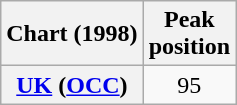<table class="wikitable plainrowheaders">
<tr>
<th scope="col">Chart (1998)</th>
<th scope="col">Peak<br>position</th>
</tr>
<tr>
<th scope="row"><a href='#'>UK</a> (<a href='#'>OCC</a>)</th>
<td align="center">95</td>
</tr>
</table>
